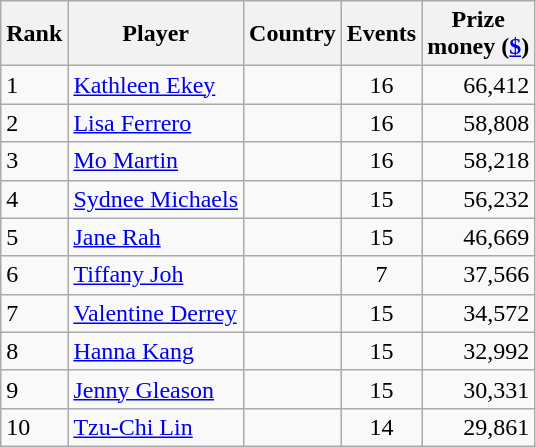<table class="wikitable">
<tr>
<th>Rank</th>
<th>Player</th>
<th>Country</th>
<th>Events</th>
<th>Prize <br>money (<a href='#'>$</a>)</th>
</tr>
<tr>
<td>1</td>
<td><a href='#'>Kathleen Ekey</a></td>
<td></td>
<td align=center>16</td>
<td align=right>66,412</td>
</tr>
<tr>
<td>2</td>
<td><a href='#'>Lisa Ferrero</a></td>
<td></td>
<td align=center>16</td>
<td align=right>58,808</td>
</tr>
<tr>
<td>3</td>
<td><a href='#'>Mo Martin</a></td>
<td></td>
<td align=center>16</td>
<td align=right>58,218</td>
</tr>
<tr>
<td>4</td>
<td><a href='#'>Sydnee Michaels</a></td>
<td></td>
<td align=center>15</td>
<td align=right>56,232</td>
</tr>
<tr>
<td>5</td>
<td><a href='#'>Jane Rah</a></td>
<td></td>
<td align=center>15</td>
<td align=right>46,669</td>
</tr>
<tr>
<td>6</td>
<td><a href='#'>Tiffany Joh</a></td>
<td></td>
<td align=center>7</td>
<td align=right>37,566</td>
</tr>
<tr>
<td>7</td>
<td><a href='#'>Valentine Derrey</a></td>
<td></td>
<td align=center>15</td>
<td align=right>34,572</td>
</tr>
<tr>
<td>8</td>
<td><a href='#'>Hanna Kang</a></td>
<td></td>
<td align=center>15</td>
<td align=right>32,992</td>
</tr>
<tr>
<td>9</td>
<td><a href='#'>Jenny Gleason</a></td>
<td></td>
<td align=center>15</td>
<td align=right>30,331</td>
</tr>
<tr>
<td>10</td>
<td><a href='#'>Tzu-Chi Lin</a></td>
<td></td>
<td align=center>14</td>
<td align=right>29,861</td>
</tr>
</table>
